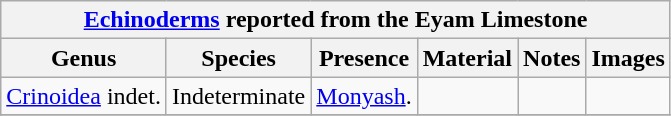<table class="wikitable" align="center">
<tr>
<th colspan="6" align="center"><strong><a href='#'>Echinoderms</a> reported from the  Eyam Limestone</strong></th>
</tr>
<tr>
<th>Genus</th>
<th>Species</th>
<th>Presence</th>
<th><strong>Material</strong></th>
<th>Notes</th>
<th>Images</th>
</tr>
<tr>
<td><a href='#'>Crinoidea</a> indet.</td>
<td>Indeterminate</td>
<td><a href='#'>Monyash</a>.</td>
<td></td>
<td></td>
<td></td>
</tr>
<tr>
</tr>
</table>
